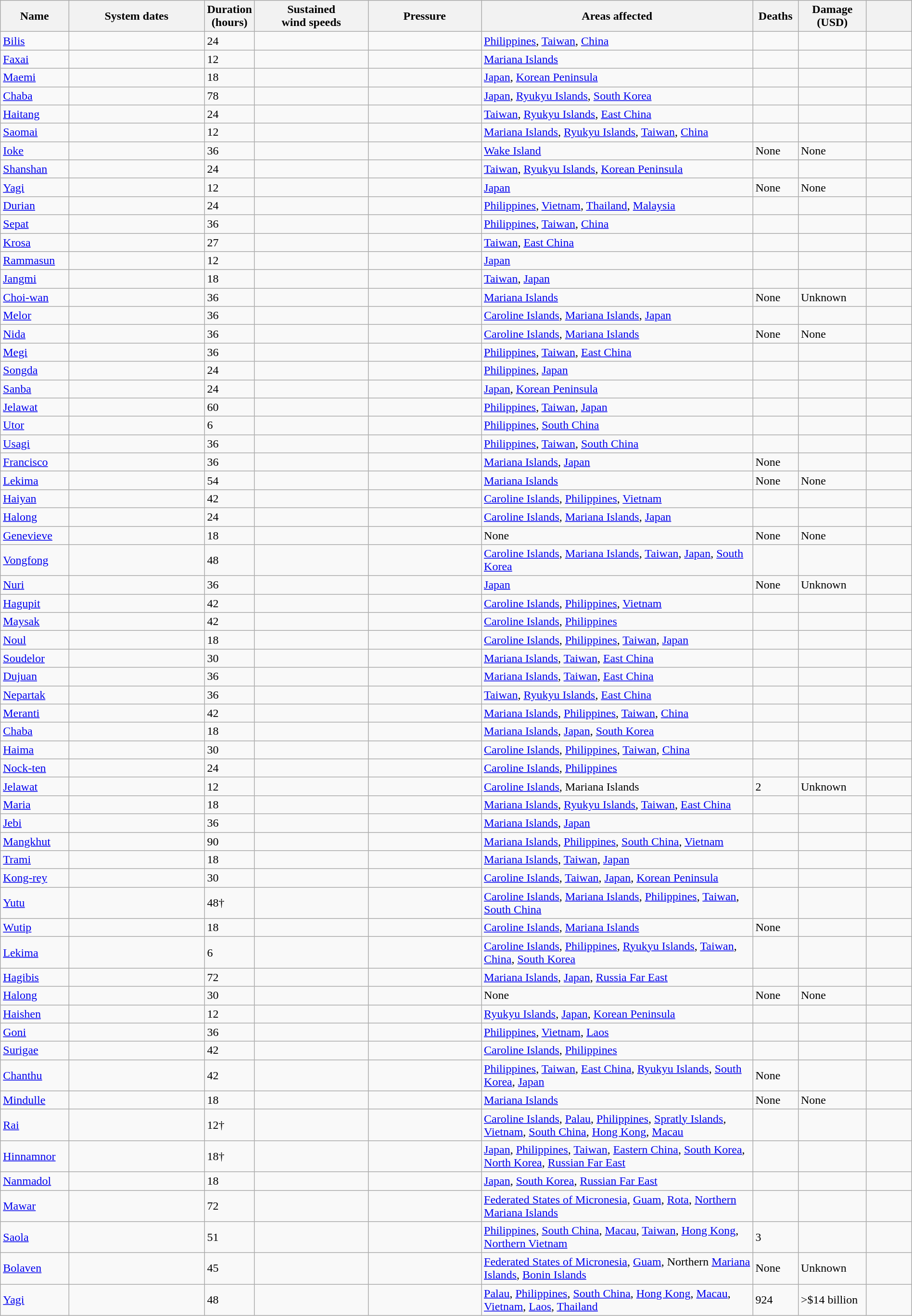<table class="wikitable sortable" width="100%">
<tr>
<th scope="col" width="7.5%">Name</th>
<th scope="col" width="15%">System dates</th>
<th scope="col" width="5%">Duration<br>(hours)</th>
<th scope="col" width="12.5%">Sustained<br>wind speeds</th>
<th scope="col" width="12.5%">Pressure</th>
<th scope="col" width="30%" class="unsortable">Areas affected</th>
<th scope="col" width="5%">Deaths</th>
<th scope="col" width="7.5%">Damage<br>(USD)</th>
<th scope="col" width="5%" class="unsortable"></th>
</tr>
<tr>
<td><a href='#'>Bilis</a></td>
<td></td>
<td>24</td>
<td></td>
<td></td>
<td><a href='#'>Philippines</a>, <a href='#'>Taiwan</a>, <a href='#'>China</a></td>
<td></td>
<td></td>
<td></td>
</tr>
<tr>
<td><a href='#'>Faxai</a></td>
<td></td>
<td>12</td>
<td></td>
<td></td>
<td><a href='#'>Mariana Islands</a></td>
<td></td>
<td></td>
<td></td>
</tr>
<tr>
<td><a href='#'>Maemi</a></td>
<td></td>
<td>18</td>
<td></td>
<td></td>
<td><a href='#'>Japan</a>, <a href='#'>Korean Peninsula</a></td>
<td></td>
<td></td>
<td></td>
</tr>
<tr>
<td><a href='#'>Chaba</a></td>
<td></td>
<td>78</td>
<td></td>
<td></td>
<td><a href='#'>Japan</a>, <a href='#'>Ryukyu Islands</a>, <a href='#'>South Korea</a></td>
<td></td>
<td></td>
<td></td>
</tr>
<tr>
<td><a href='#'>Haitang</a></td>
<td></td>
<td>24</td>
<td></td>
<td></td>
<td><a href='#'>Taiwan</a>, <a href='#'>Ryukyu Islands</a>, <a href='#'>East China</a></td>
<td></td>
<td></td>
<td></td>
</tr>
<tr>
<td><a href='#'>Saomai</a></td>
<td></td>
<td>12</td>
<td></td>
<td></td>
<td><a href='#'>Mariana Islands</a>, <a href='#'>Ryukyu Islands</a>, <a href='#'>Taiwan</a>, <a href='#'>China</a></td>
<td></td>
<td></td>
<td></td>
</tr>
<tr>
<td><a href='#'>Ioke</a></td>
<td></td>
<td>36</td>
<td></td>
<td></td>
<td><a href='#'>Wake Island</a></td>
<td>None</td>
<td>None</td>
<td></td>
</tr>
<tr>
<td><a href='#'>Shanshan</a></td>
<td></td>
<td>24</td>
<td></td>
<td></td>
<td><a href='#'>Taiwan</a>, <a href='#'>Ryukyu Islands</a>, <a href='#'>Korean Peninsula</a></td>
<td></td>
<td></td>
<td></td>
</tr>
<tr>
<td><a href='#'>Yagi</a></td>
<td></td>
<td>12</td>
<td></td>
<td></td>
<td><a href='#'>Japan</a></td>
<td>None</td>
<td>None</td>
<td></td>
</tr>
<tr>
<td><a href='#'>Durian</a></td>
<td></td>
<td>24</td>
<td></td>
<td></td>
<td><a href='#'>Philippines</a>, <a href='#'>Vietnam</a>, <a href='#'>Thailand</a>, <a href='#'>Malaysia</a></td>
<td></td>
<td></td>
<td></td>
</tr>
<tr>
<td><a href='#'>Sepat</a></td>
<td></td>
<td>36</td>
<td></td>
<td></td>
<td><a href='#'>Philippines</a>, <a href='#'>Taiwan</a>, <a href='#'>China</a></td>
<td></td>
<td></td>
<td></td>
</tr>
<tr>
<td><a href='#'>Krosa</a></td>
<td></td>
<td>27</td>
<td></td>
<td></td>
<td><a href='#'>Taiwan</a>, <a href='#'>East China</a></td>
<td></td>
<td></td>
<td></td>
</tr>
<tr>
<td><a href='#'>Rammasun</a></td>
<td></td>
<td>12</td>
<td></td>
<td></td>
<td><a href='#'>Japan</a></td>
<td></td>
<td></td>
<td></td>
</tr>
<tr>
<td><a href='#'>Jangmi</a></td>
<td></td>
<td>18</td>
<td></td>
<td></td>
<td><a href='#'>Taiwan</a>, <a href='#'>Japan</a></td>
<td></td>
<td></td>
<td></td>
</tr>
<tr>
<td><a href='#'>Choi-wan</a></td>
<td></td>
<td>36</td>
<td></td>
<td></td>
<td><a href='#'>Mariana Islands</a></td>
<td>None</td>
<td>Unknown</td>
<td></td>
</tr>
<tr>
<td><a href='#'>Melor</a></td>
<td></td>
<td>36</td>
<td></td>
<td></td>
<td><a href='#'>Caroline Islands</a>, <a href='#'>Mariana Islands</a>, <a href='#'>Japan</a></td>
<td></td>
<td></td>
<td></td>
</tr>
<tr>
<td><a href='#'>Nida</a></td>
<td></td>
<td>36</td>
<td></td>
<td></td>
<td><a href='#'>Caroline Islands</a>, <a href='#'>Mariana Islands</a></td>
<td>None</td>
<td>None</td>
<td></td>
</tr>
<tr>
<td><a href='#'>Megi</a></td>
<td></td>
<td>36</td>
<td></td>
<td></td>
<td><a href='#'>Philippines</a>, <a href='#'>Taiwan</a>, <a href='#'>East China</a></td>
<td></td>
<td></td>
<td></td>
</tr>
<tr>
<td><a href='#'>Songda</a></td>
<td></td>
<td>24</td>
<td></td>
<td></td>
<td><a href='#'>Philippines</a>, <a href='#'>Japan</a></td>
<td></td>
<td></td>
<td></td>
</tr>
<tr>
<td><a href='#'>Sanba</a></td>
<td></td>
<td>24</td>
<td></td>
<td></td>
<td><a href='#'>Japan</a>, <a href='#'>Korean Peninsula</a></td>
<td></td>
<td></td>
<td></td>
</tr>
<tr>
<td><a href='#'>Jelawat</a></td>
<td></td>
<td>60</td>
<td></td>
<td></td>
<td><a href='#'>Philippines</a>, <a href='#'>Taiwan</a>, <a href='#'>Japan</a></td>
<td></td>
<td></td>
<td></td>
</tr>
<tr>
<td><a href='#'>Utor</a></td>
<td></td>
<td>6</td>
<td></td>
<td></td>
<td><a href='#'>Philippines</a>, <a href='#'>South China</a></td>
<td></td>
<td></td>
<td></td>
</tr>
<tr>
<td><a href='#'>Usagi</a></td>
<td></td>
<td>36</td>
<td></td>
<td></td>
<td><a href='#'>Philippines</a>, <a href='#'>Taiwan</a>, <a href='#'>South China</a></td>
<td></td>
<td></td>
<td></td>
</tr>
<tr>
<td><a href='#'>Francisco</a></td>
<td></td>
<td>36</td>
<td></td>
<td></td>
<td><a href='#'>Mariana Islands</a>, <a href='#'>Japan</a></td>
<td>None</td>
<td></td>
<td></td>
</tr>
<tr>
<td><a href='#'>Lekima</a></td>
<td></td>
<td>54</td>
<td></td>
<td></td>
<td><a href='#'>Mariana Islands</a></td>
<td>None</td>
<td>None</td>
<td></td>
</tr>
<tr>
<td><a href='#'>Haiyan</a></td>
<td></td>
<td>42</td>
<td></td>
<td></td>
<td><a href='#'>Caroline Islands</a>, <a href='#'>Philippines</a>, <a href='#'>Vietnam</a></td>
<td></td>
<td></td>
<td></td>
</tr>
<tr>
<td><a href='#'>Halong</a></td>
<td></td>
<td>24</td>
<td></td>
<td></td>
<td><a href='#'>Caroline Islands</a>, <a href='#'>Mariana Islands</a>, <a href='#'>Japan</a></td>
<td></td>
<td></td>
<td></td>
</tr>
<tr>
<td><a href='#'>Genevieve</a></td>
<td></td>
<td>18</td>
<td></td>
<td></td>
<td>None</td>
<td>None</td>
<td>None</td>
<td></td>
</tr>
<tr>
<td><a href='#'>Vongfong</a></td>
<td></td>
<td>48</td>
<td></td>
<td></td>
<td><a href='#'>Caroline Islands</a>, <a href='#'>Mariana Islands</a>, <a href='#'>Taiwan</a>, <a href='#'>Japan</a>, <a href='#'>South Korea</a></td>
<td></td>
<td></td>
<td></td>
</tr>
<tr>
<td><a href='#'>Nuri</a></td>
<td></td>
<td>36</td>
<td></td>
<td></td>
<td><a href='#'>Japan</a></td>
<td>None</td>
<td>Unknown</td>
<td></td>
</tr>
<tr>
<td><a href='#'>Hagupit</a></td>
<td></td>
<td>42</td>
<td></td>
<td></td>
<td><a href='#'>Caroline Islands</a>, <a href='#'>Philippines</a>, <a href='#'>Vietnam</a></td>
<td></td>
<td></td>
<td></td>
</tr>
<tr>
<td><a href='#'>Maysak</a></td>
<td></td>
<td>42</td>
<td></td>
<td></td>
<td><a href='#'>Caroline Islands</a>, <a href='#'>Philippines</a></td>
<td></td>
<td></td>
<td></td>
</tr>
<tr>
<td><a href='#'>Noul</a></td>
<td></td>
<td>18</td>
<td></td>
<td></td>
<td><a href='#'>Caroline Islands</a>, <a href='#'>Philippines</a>, <a href='#'>Taiwan</a>, <a href='#'>Japan</a></td>
<td></td>
<td></td>
<td></td>
</tr>
<tr>
<td><a href='#'>Soudelor</a></td>
<td></td>
<td>30</td>
<td></td>
<td></td>
<td><a href='#'>Mariana Islands</a>, <a href='#'>Taiwan</a>, <a href='#'>East China</a></td>
<td></td>
<td></td>
<td></td>
</tr>
<tr>
<td><a href='#'>Dujuan</a></td>
<td></td>
<td>36</td>
<td></td>
<td></td>
<td><a href='#'>Mariana Islands</a>, <a href='#'>Taiwan</a>, <a href='#'>East China</a></td>
<td></td>
<td></td>
<td></td>
</tr>
<tr>
<td><a href='#'>Nepartak</a></td>
<td></td>
<td>36</td>
<td></td>
<td></td>
<td><a href='#'>Taiwan</a>, <a href='#'>Ryukyu Islands</a>, <a href='#'>East China</a></td>
<td></td>
<td></td>
<td></td>
</tr>
<tr>
<td><a href='#'>Meranti</a></td>
<td></td>
<td>42</td>
<td></td>
<td></td>
<td><a href='#'>Mariana Islands</a>, <a href='#'>Philippines</a>, <a href='#'>Taiwan</a>, <a href='#'>China</a></td>
<td></td>
<td></td>
<td></td>
</tr>
<tr>
<td><a href='#'>Chaba</a></td>
<td></td>
<td>18</td>
<td></td>
<td></td>
<td><a href='#'>Mariana Islands</a>, <a href='#'>Japan</a>, <a href='#'>South Korea</a></td>
<td></td>
<td></td>
<td></td>
</tr>
<tr>
<td><a href='#'>Haima</a></td>
<td></td>
<td>30</td>
<td></td>
<td></td>
<td><a href='#'>Caroline Islands</a>, <a href='#'>Philippines</a>, <a href='#'>Taiwan</a>, <a href='#'>China</a></td>
<td></td>
<td></td>
<td></td>
</tr>
<tr>
<td><a href='#'>Nock-ten</a></td>
<td></td>
<td>24</td>
<td></td>
<td></td>
<td><a href='#'>Caroline Islands</a>, <a href='#'>Philippines</a></td>
<td></td>
<td></td>
<td></td>
</tr>
<tr>
<td><a href='#'>Jelawat</a></td>
<td></td>
<td>12</td>
<td></td>
<td></td>
<td><a href='#'>Caroline Islands</a>, Mariana Islands</td>
<td>2</td>
<td>Unknown</td>
<td></td>
</tr>
<tr>
<td><a href='#'>Maria</a></td>
<td></td>
<td>18</td>
<td></td>
<td></td>
<td><a href='#'>Mariana Islands</a>, <a href='#'>Ryukyu Islands</a>, <a href='#'>Taiwan</a>, <a href='#'>East China</a></td>
<td></td>
<td></td>
<td></td>
</tr>
<tr>
<td><a href='#'>Jebi</a></td>
<td></td>
<td>36</td>
<td></td>
<td></td>
<td><a href='#'>Mariana Islands</a>, <a href='#'>Japan</a></td>
<td></td>
<td></td>
<td></td>
</tr>
<tr>
<td><a href='#'>Mangkhut</a></td>
<td></td>
<td>90</td>
<td></td>
<td></td>
<td><a href='#'>Mariana Islands</a>, <a href='#'>Philippines</a>, <a href='#'>South China</a>, <a href='#'>Vietnam</a></td>
<td></td>
<td></td>
<td></td>
</tr>
<tr>
<td><a href='#'>Trami</a></td>
<td></td>
<td>18</td>
<td></td>
<td></td>
<td><a href='#'>Mariana Islands</a>, <a href='#'>Taiwan</a>, <a href='#'>Japan</a></td>
<td></td>
<td></td>
<td></td>
</tr>
<tr>
<td><a href='#'>Kong-rey</a></td>
<td></td>
<td>30</td>
<td></td>
<td></td>
<td><a href='#'>Caroline Islands</a>, <a href='#'>Taiwan</a>, <a href='#'>Japan</a>, <a href='#'>Korean Peninsula</a></td>
<td></td>
<td></td>
<td></td>
</tr>
<tr>
<td><a href='#'>Yutu</a></td>
<td></td>
<td>48†</td>
<td></td>
<td></td>
<td><a href='#'>Caroline Islands</a>, <a href='#'>Mariana Islands</a>, <a href='#'>Philippines</a>, <a href='#'>Taiwan</a>, <a href='#'>South China</a></td>
<td></td>
<td></td>
<td></td>
</tr>
<tr>
<td><a href='#'>Wutip</a></td>
<td></td>
<td>18</td>
<td></td>
<td></td>
<td><a href='#'>Caroline Islands</a>, <a href='#'>Mariana Islands</a></td>
<td>None</td>
<td></td>
<td></td>
</tr>
<tr>
<td><a href='#'>Lekima</a></td>
<td></td>
<td>6</td>
<td></td>
<td></td>
<td><a href='#'>Caroline Islands</a>, <a href='#'>Philippines</a>, <a href='#'>Ryukyu Islands</a>, <a href='#'>Taiwan</a>, <a href='#'>China</a>, <a href='#'>South Korea</a></td>
<td></td>
<td></td>
<td></td>
</tr>
<tr>
<td><a href='#'>Hagibis</a></td>
<td></td>
<td>72</td>
<td></td>
<td></td>
<td><a href='#'>Mariana Islands</a>, <a href='#'>Japan</a>, <a href='#'>Russia Far East</a></td>
<td></td>
<td></td>
<td></td>
</tr>
<tr>
<td><a href='#'>Halong</a></td>
<td></td>
<td>30</td>
<td></td>
<td></td>
<td>None</td>
<td>None</td>
<td>None</td>
<td></td>
</tr>
<tr>
<td><a href='#'>Haishen</a></td>
<td></td>
<td>12</td>
<td></td>
<td></td>
<td><a href='#'>Ryukyu Islands</a>, <a href='#'>Japan</a>, <a href='#'>Korean Peninsula</a></td>
<td></td>
<td></td>
<td></td>
</tr>
<tr>
<td><a href='#'>Goni</a></td>
<td></td>
<td>36</td>
<td></td>
<td></td>
<td><a href='#'>Philippines</a>, <a href='#'>Vietnam</a>, <a href='#'>Laos</a></td>
<td></td>
<td></td>
<td></td>
</tr>
<tr>
<td><a href='#'>Surigae</a></td>
<td></td>
<td>42</td>
<td></td>
<td></td>
<td><a href='#'>Caroline Islands</a>, <a href='#'>Philippines</a></td>
<td></td>
<td></td>
<td></td>
</tr>
<tr>
<td><a href='#'>Chanthu</a></td>
<td></td>
<td>42</td>
<td></td>
<td></td>
<td><a href='#'>Philippines</a>, <a href='#'>Taiwan</a>, <a href='#'>East China</a>, <a href='#'>Ryukyu Islands</a>, <a href='#'>South Korea</a>, <a href='#'>Japan</a></td>
<td> None</td>
<td></td>
<td></td>
</tr>
<tr>
<td><a href='#'>Mindulle</a></td>
<td></td>
<td>18</td>
<td></td>
<td></td>
<td><a href='#'>Mariana Islands</a></td>
<td> None</td>
<td>None</td>
<td></td>
</tr>
<tr>
<td><a href='#'>Rai</a></td>
<td></td>
<td>12†</td>
<td></td>
<td></td>
<td><a href='#'>Caroline Islands</a>, <a href='#'>Palau</a>, <a href='#'>Philippines</a>, <a href='#'>Spratly Islands</a>, <a href='#'>Vietnam</a>, <a href='#'>South China</a>, <a href='#'>Hong Kong</a>, <a href='#'>Macau</a></td>
<td></td>
<td></td>
<td></td>
</tr>
<tr>
<td><a href='#'>Hinnamnor</a></td>
<td></td>
<td>18†</td>
<td></td>
<td></td>
<td><a href='#'>Japan</a>, <a href='#'>Philippines</a>, <a href='#'>Taiwan</a>, <a href='#'>Eastern China</a>, <a href='#'>South Korea</a>, <a href='#'>North Korea</a>, <a href='#'>Russian Far East</a></td>
<td></td>
<td></td>
<td></td>
</tr>
<tr>
<td><a href='#'>Nanmadol</a></td>
<td></td>
<td>18</td>
<td></td>
<td></td>
<td><a href='#'>Japan</a>,  <a href='#'>South Korea</a>,  <a href='#'>Russian Far East</a></td>
<td></td>
<td></td>
<td></td>
</tr>
<tr>
<td><a href='#'>Mawar</a></td>
<td></td>
<td>72</td>
<td></td>
<td></td>
<td><a href='#'>Federated States of Micronesia</a>, <a href='#'>Guam</a>, <a href='#'>Rota</a>, <a href='#'>Northern Mariana Islands</a></td>
<td></td>
<td></td>
<td></td>
</tr>
<tr>
<td><a href='#'>Saola</a></td>
<td></td>
<td>51</td>
<td></td>
<td></td>
<td><a href='#'>Philippines</a>, <a href='#'>South China</a>, <a href='#'>Macau</a>, <a href='#'>Taiwan</a>, <a href='#'>Hong Kong</a>, <a href='#'>Northern Vietnam</a></td>
<td>3</td>
<td></td>
<td></td>
</tr>
<tr>
<td><a href='#'>Bolaven</a></td>
<td></td>
<td>45</td>
<td></td>
<td></td>
<td><a href='#'>Federated States of Micronesia</a>, <a href='#'>Guam</a>, Northern <a href='#'>Mariana Islands</a>, <a href='#'>Bonin Islands</a></td>
<td>None</td>
<td>Unknown</td>
<td></td>
</tr>
<tr>
<td><a href='#'>Yagi</a></td>
<td></td>
<td>48</td>
<td></td>
<td></td>
<td><a href='#'>Palau</a>, <a href='#'>Philippines</a>, <a href='#'>South China</a>, <a href='#'>Hong Kong</a>, <a href='#'>Macau</a>, <a href='#'>Vietnam</a>, <a href='#'>Laos</a>, <a href='#'>Thailand</a></td>
<td>924</td>
<td>>$14 billion</td>
<td></td>
</tr>
</table>
